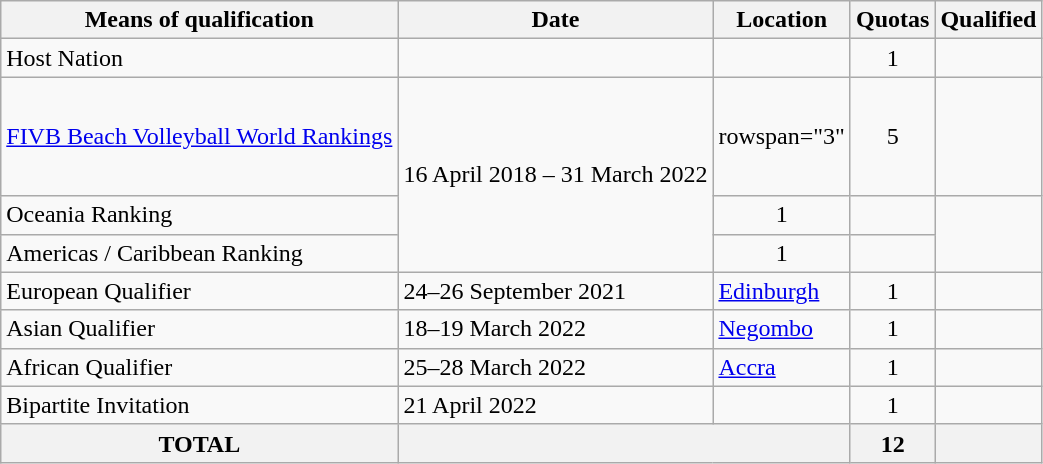<table class="wikitable">
<tr>
<th>Means of qualification</th>
<th>Date</th>
<th>Location</th>
<th>Quotas</th>
<th>Qualified</th>
</tr>
<tr>
<td>Host Nation</td>
<td></td>
<td></td>
<td align=center>1</td>
<td></td>
</tr>
<tr>
<td><a href='#'>FIVB Beach Volleyball World Rankings</a></td>
<td rowspan=3>16 April 2018 – 31 March 2022</td>
<td>rowspan="3" </td>
<td align=center>5</td>
<td><br><br><br><br></td>
</tr>
<tr>
<td>Oceania Ranking</td>
<td align=center>1</td>
<td></td>
</tr>
<tr>
<td>Americas / Caribbean Ranking</td>
<td align=center>1</td>
<td></td>
</tr>
<tr>
<td>European Qualifier</td>
<td>24–26 September 2021</td>
<td> <a href='#'>Edinburgh</a></td>
<td align=center>1</td>
<td></td>
</tr>
<tr>
<td>Asian Qualifier</td>
<td>18–19 March 2022</td>
<td> <a href='#'>Negombo</a></td>
<td align=center>1</td>
<td></td>
</tr>
<tr>
<td>African Qualifier</td>
<td>25–28 March 2022</td>
<td> <a href='#'>Accra</a></td>
<td align=center>1</td>
<td></td>
</tr>
<tr>
<td>Bipartite Invitation</td>
<td>21 April 2022</td>
<td></td>
<td align=center>1</td>
<td></td>
</tr>
<tr>
<th>TOTAL</th>
<th colspan="2"></th>
<th>12</th>
<th></th>
</tr>
</table>
